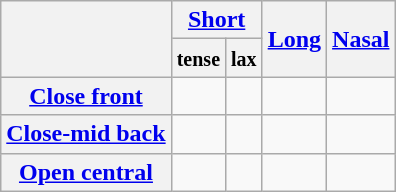<table class="wikitable" style="text-align:center">
<tr>
<th rowspan="2"></th>
<th colspan="2"><a href='#'>Short</a></th>
<th rowspan="2"><a href='#'>Long</a></th>
<th rowspan="2"><a href='#'>Nasal</a></th>
</tr>
<tr>
<th><small>tense</small></th>
<th><small>lax</small></th>
</tr>
<tr>
<th><a href='#'>Close front</a></th>
<td></td>
<td></td>
<td></td>
<td></td>
</tr>
<tr>
<th><a href='#'>Close-mid back</a></th>
<td></td>
<td></td>
<td></td>
<td></td>
</tr>
<tr>
<th><a href='#'>Open central</a></th>
<td></td>
<td></td>
<td></td>
<td></td>
</tr>
</table>
